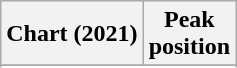<table class="wikitable sortable plainrowheaders" style="text-align:center">
<tr>
<th scope="col">Chart (2021)</th>
<th scope="col">Peak<br>position</th>
</tr>
<tr>
</tr>
<tr>
</tr>
<tr>
</tr>
<tr>
</tr>
<tr>
</tr>
<tr>
</tr>
<tr>
</tr>
</table>
